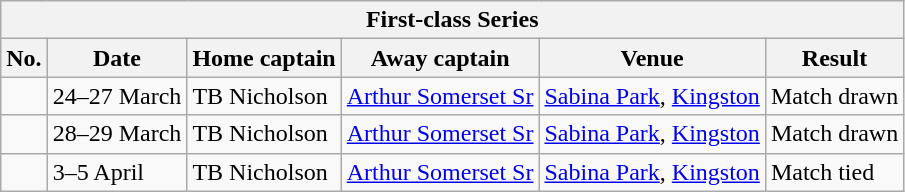<table class="wikitable">
<tr>
<th colspan="9">First-class Series</th>
</tr>
<tr>
<th>No.</th>
<th>Date</th>
<th>Home captain</th>
<th>Away captain</th>
<th>Venue</th>
<th>Result</th>
</tr>
<tr>
<td></td>
<td>24–27 March</td>
<td>TB Nicholson</td>
<td><a href='#'>Arthur Somerset Sr</a></td>
<td><a href='#'>Sabina Park</a>, <a href='#'>Kingston</a></td>
<td>Match drawn</td>
</tr>
<tr>
<td></td>
<td>28–29 March</td>
<td>TB Nicholson</td>
<td><a href='#'>Arthur Somerset Sr</a></td>
<td><a href='#'>Sabina Park</a>, <a href='#'>Kingston</a></td>
<td>Match drawn</td>
</tr>
<tr>
<td></td>
<td>3–5 April</td>
<td>TB Nicholson</td>
<td><a href='#'>Arthur Somerset Sr</a></td>
<td><a href='#'>Sabina Park</a>, <a href='#'>Kingston</a></td>
<td>Match tied</td>
</tr>
</table>
